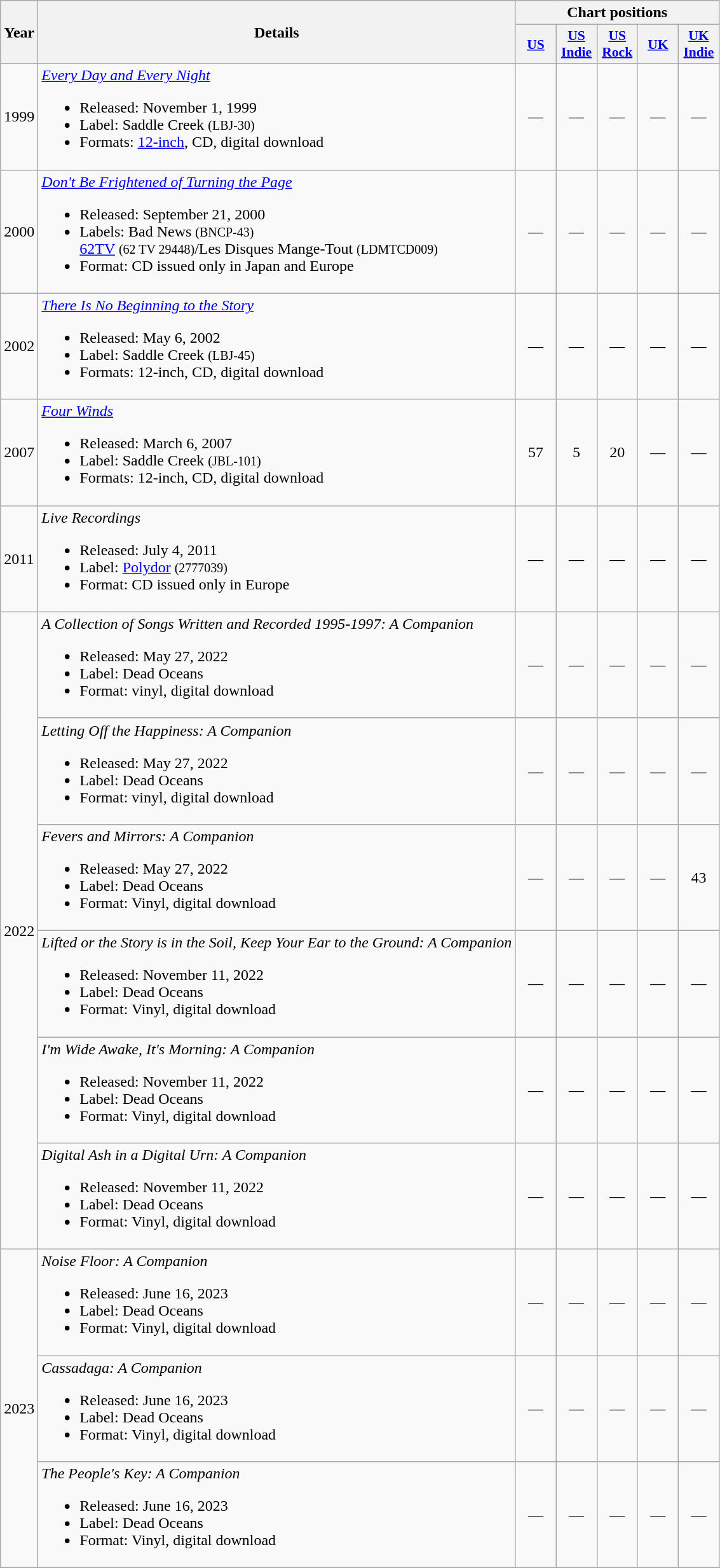<table class="wikitable">
<tr>
<th rowspan="2">Year</th>
<th rowspan="2">Details</th>
<th colspan="5">Chart positions</th>
</tr>
<tr>
<th scope="col" style="width:2.5em;font-size:90%;"><a href='#'>US</a><br></th>
<th scope="col" style="width:2.5em;font-size:90%;"><a href='#'>US<br>Indie</a><br></th>
<th scope="col" style="width:2.5em;font-size:90%;"><a href='#'>US<br>Rock</a><br></th>
<th scope="col" style="width:2.5em;font-size:90%;"><a href='#'>UK</a><br></th>
<th scope="col" style="width:2.5em;font-size:90%;"><a href='#'>UK<br>Indie</a><br></th>
</tr>
<tr>
<td>1999</td>
<td><em><a href='#'>Every Day and Every Night</a></em><br><ul><li>Released: November 1, 1999</li><li>Label: Saddle Creek <small>(LBJ-30)</small></li><li>Formats: <a href='#'>12-inch</a>, CD, digital download</li></ul></td>
<td align="center">—</td>
<td align="center">—</td>
<td align="center">—</td>
<td align="center">—</td>
<td align="center">—</td>
</tr>
<tr>
<td>2000</td>
<td><em><a href='#'>Don't Be Frightened of Turning the Page</a></em><br><ul><li>Released: September 21, 2000</li><li>Labels: Bad News <small>(BNCP-43)</small><br><a href='#'>62TV</a> <small>(62 TV 29448)</small>/Les Disques Mange-Tout <small>(LDMTCD009)</small></li><li>Format: CD issued only in Japan and Europe</li></ul></td>
<td align="center">—</td>
<td align="center">—</td>
<td align="center">—</td>
<td align="center">—</td>
<td align="center">—</td>
</tr>
<tr>
<td>2002</td>
<td><em><a href='#'>There Is No Beginning to the Story</a></em><br><ul><li>Released: May 6, 2002</li><li>Label: Saddle Creek <small>(LBJ-45)</small></li><li>Formats: 12-inch, CD, digital download</li></ul></td>
<td align="center">—</td>
<td align="center">—</td>
<td align="center">—</td>
<td align="center">—</td>
<td align="center">—</td>
</tr>
<tr>
<td>2007</td>
<td><em><a href='#'>Four Winds</a></em><br><ul><li>Released: March 6, 2007</li><li>Label: Saddle Creek <small>(JBL-101)</small></li><li>Formats: 12-inch, CD, digital download</li></ul></td>
<td align="center">57</td>
<td align="center">5</td>
<td align="center">20</td>
<td align="center">—</td>
<td align="center">—</td>
</tr>
<tr>
<td>2011</td>
<td><em>Live Recordings</em><br><ul><li>Released: July 4, 2011</li><li>Label: <a href='#'>Polydor</a> <small>(2777039)</small></li><li>Format: CD issued only in Europe</li></ul></td>
<td align="center">—</td>
<td align="center">—</td>
<td align="center">—</td>
<td align="center">—</td>
<td align="center">—</td>
</tr>
<tr>
<td rowspan="6">2022</td>
<td><em>A Collection of Songs Written and Recorded 1995-1997: A Companion</em><br><ul><li>Released: May 27, 2022</li><li>Label: Dead Oceans</li><li>Format: vinyl, digital download</li></ul></td>
<td align="center">—</td>
<td align="center">—</td>
<td align="center">—</td>
<td align="center">—</td>
<td align="center">—</td>
</tr>
<tr>
<td><em>Letting Off the Happiness: A Companion</em><br><ul><li>Released: May 27, 2022</li><li>Label: Dead Oceans</li><li>Format: vinyl, digital download</li></ul></td>
<td align="center">—</td>
<td align="center">—</td>
<td align="center">—</td>
<td align="center">—</td>
<td align="center">—</td>
</tr>
<tr>
<td><em>Fevers and Mirrors: A Companion</em><br><ul><li>Released: May 27, 2022</li><li>Label: Dead Oceans</li><li>Format: Vinyl, digital download</li></ul></td>
<td align="center">—</td>
<td align="center">—</td>
<td align="center">—</td>
<td align="center">—</td>
<td align="center">43</td>
</tr>
<tr>
<td><em>Lifted or the Story is in the Soil, Keep Your Ear to the Ground: A Companion</em><br><ul><li>Released: November 11, 2022</li><li>Label: Dead Oceans</li><li>Format: Vinyl, digital download</li></ul></td>
<td align="center">—</td>
<td align="center">—</td>
<td align="center">—</td>
<td align="center">—</td>
<td align="center">—</td>
</tr>
<tr>
<td><em>I'm Wide Awake, It's Morning: A Companion</em><br><ul><li>Released: November 11, 2022</li><li>Label: Dead Oceans</li><li>Format: Vinyl, digital download</li></ul></td>
<td align="center">—</td>
<td align="center">—</td>
<td align="center">—</td>
<td align="center">—</td>
<td align="center">—</td>
</tr>
<tr>
<td><em>Digital Ash in a Digital Urn: A Companion</em><br><ul><li>Released: November 11, 2022</li><li>Label: Dead Oceans</li><li>Format: Vinyl, digital download</li></ul></td>
<td align="center">—</td>
<td align="center">—</td>
<td align="center">—</td>
<td align="center">—</td>
<td align="center">—</td>
</tr>
<tr>
<td rowspan="3">2023</td>
<td><em>Noise Floor: A Companion</em><br><ul><li>Released: June 16, 2023</li><li>Label: Dead Oceans</li><li>Format: Vinyl, digital download</li></ul></td>
<td align="center">—</td>
<td align="center">—</td>
<td align="center">—</td>
<td align="center">—</td>
<td align="center">—</td>
</tr>
<tr>
<td><em>Cassadaga: A Companion</em><br><ul><li>Released: June 16, 2023</li><li>Label: Dead Oceans</li><li>Format: Vinyl, digital download</li></ul></td>
<td align="center">—</td>
<td align="center">—</td>
<td align="center">—</td>
<td align="center">—</td>
<td align="center">—</td>
</tr>
<tr>
<td><em>The People's Key: A Companion</em><br><ul><li>Released: June 16, 2023</li><li>Label: Dead Oceans</li><li>Format: Vinyl, digital download</li></ul></td>
<td align="center">—</td>
<td align="center">—</td>
<td align="center">—</td>
<td align="center">—</td>
<td align="center">—</td>
</tr>
<tr>
</tr>
</table>
